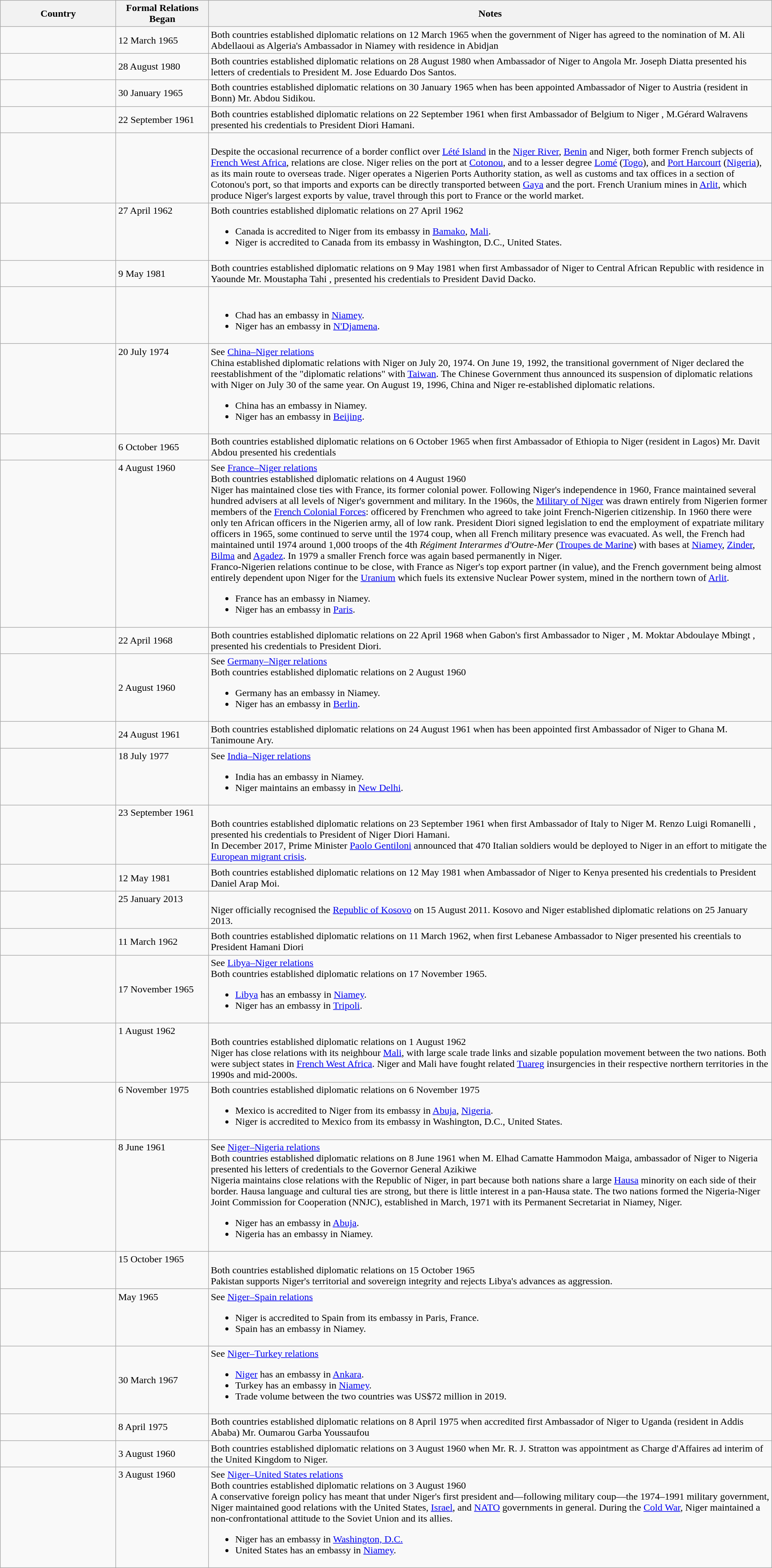<table class="wikitable sortable" style="width:100%; margin:auto;">
<tr>
<th style="width:15%;">Country</th>
<th style="width:12%;">Formal Relations Began</th>
<th>Notes</th>
</tr>
<tr>
<td></td>
<td>12 March 1965</td>
<td>Both countries established diplomatic relations on 12 March 1965 when the government of Niger has agreed to the nomination of M. Ali Abdellaoui as Algeria's Ambassador in Niamey with residence in Abidjan</td>
</tr>
<tr>
<td></td>
<td>28 August 1980</td>
<td>Both countries established diplomatic relations on 28 August 1980 when Ambassador of Niger to Angola Mr. Joseph Diatta presented his letters of credentials to President M. Jose Eduardo Dos Santos.</td>
</tr>
<tr>
<td></td>
<td>30 January 1965</td>
<td>Both countries established diplomatic relations on 30 January 1965 when has been appointed Ambassador of Niger to Austria (resident in Bonn) Mr. Abdou Sidikou.</td>
</tr>
<tr>
<td></td>
<td>22 September 1961</td>
<td>Both countries established diplomatic relations on 22 September 1961 when first Ambassador of Belgium to Niger , M.Gérard Walravens presented his credentials to President Diori Hamani.</td>
</tr>
<tr valign="top">
<td></td>
<td></td>
<td><br>Despite the occasional recurrence of a border conflict over <a href='#'>Lété Island</a> in the <a href='#'>Niger River</a>, <a href='#'>Benin</a> and Niger, both former French subjects of <a href='#'>French West Africa</a>, relations are close.  Niger relies on the port at <a href='#'>Cotonou</a>, and to a lesser degree <a href='#'>Lomé</a> (<a href='#'>Togo</a>), and <a href='#'>Port Harcourt</a> (<a href='#'>Nigeria</a>), as its main route to overseas trade.  Niger operates a Nigerien Ports Authority station, as well as customs and tax offices in a section of Cotonou's port, so that imports and exports can be directly transported between <a href='#'>Gaya</a> and the port. French Uranium mines in <a href='#'>Arlit</a>, which produce Niger's largest exports by value, travel through this port to France or the world market.</td>
</tr>
<tr valign="top">
<td></td>
<td>27 April 1962</td>
<td>Both countries established diplomatic relations on 27 April 1962<br><ul><li>Canada is accredited to Niger from its embassy in <a href='#'>Bamako</a>, <a href='#'>Mali</a>.</li><li>Niger is accredited to Canada from its embassy in Washington, D.C., United States.</li></ul></td>
</tr>
<tr>
<td></td>
<td>9 May 1981</td>
<td>Both countries established diplomatic relations on 9 May 1981 when first Ambassador of Niger to Central African Republic with residence in Yaounde Mr. Moustapha Tahi , presented his credentials to President David Dacko.</td>
</tr>
<tr valign="top">
<td></td>
<td></td>
<td><br><ul><li>Chad has an embassy in <a href='#'>Niamey</a>.</li><li>Niger has an embassy in <a href='#'>N'Djamena</a>.</li></ul></td>
</tr>
<tr valign="top">
<td></td>
<td>20 July 1974</td>
<td>See <a href='#'>China–Niger relations</a><br>China established diplomatic relations with Niger on July 20, 1974. On June 19, 1992, the transitional government of Niger declared the reestablishment of the "diplomatic relations" with <a href='#'>Taiwan</a>. The Chinese Government thus announced its suspension of diplomatic relations with Niger on July 30 of the same year. On August 19, 1996, China and Niger re-established diplomatic relations.<ul><li>China has an embassy in Niamey.</li><li>Niger has an embassy in <a href='#'>Beijing</a>.</li></ul></td>
</tr>
<tr>
<td></td>
<td>6 October 1965</td>
<td>Both countries established diplomatic relations on 6 October 1965 when first Ambassador of Ethiopia to Niger (resident in Lagos) Mr. Davit Abdou presented his credentials</td>
</tr>
<tr valign="top">
<td></td>
<td>4 August 1960</td>
<td>See <a href='#'>France–Niger relations</a><br>Both countries established diplomatic relations on 4 August 1960<br>Niger has maintained close ties with France, its former colonial power. Following Niger's independence in 1960, France maintained several hundred advisers at all levels of Niger's government and military. In the 1960s, the <a href='#'>Military of Niger</a> was drawn entirely from Nigerien former members of the <a href='#'>French Colonial Forces</a>: officered by Frenchmen who agreed to take joint French-Nigerien citizenship.  In 1960 there were only ten African officers in the Nigerien army, all of low rank. President Diori signed legislation to end the employment of expatriate military officers in 1965, some continued to serve until the 1974 coup, when all French military presence was evacuated.  As well, the French had maintained until 1974 around 1,000 troops of the 4th <em>Régiment Interarmes d'Outre-Mer</em>  (<a href='#'>Troupes de Marine</a>) with bases at <a href='#'>Niamey</a>, <a href='#'>Zinder</a>, <a href='#'>Bilma</a> and <a href='#'>Agadez</a>. In 1979 a smaller French force was again based permanently in Niger.<br>Franco-Nigerien relations continue to be close, with France as Niger's top export partner (in value), and the French government being almost entirely dependent upon Niger for the <a href='#'>Uranium</a> which fuels its extensive Nuclear Power system, mined in the northern town of <a href='#'>Arlit</a>.<ul><li>France has an embassy in Niamey.</li><li>Niger has an embassy in <a href='#'>Paris</a>.</li></ul></td>
</tr>
<tr>
<td></td>
<td>22 April 1968</td>
<td>Both countries established diplomatic relations on 22 April 1968 when Gabon's first Ambassador to Niger , M. Moktar Abdoulaye Mbingt , presented his credentials to President Diori.</td>
</tr>
<tr>
<td></td>
<td>2 August 1960</td>
<td>See <a href='#'>Germany–Niger relations</a><br>Both countries established diplomatic relations on 2 August 1960<ul><li>Germany has an embassy in Niamey.</li><li>Niger has an embassy in <a href='#'>Berlin</a>.</li></ul></td>
</tr>
<tr>
<td></td>
<td>24 August 1961</td>
<td>Both countries established diplomatic relations on 24 August 1961 when has been appointed first Ambassador of Niger to Ghana M. Tanimoune Ary.</td>
</tr>
<tr valign="top">
<td></td>
<td>18 July 1977</td>
<td>See <a href='#'>India–Niger relations</a><br><ul><li>India has an embassy in Niamey.</li><li>Niger maintains an embassy in <a href='#'>New Delhi</a>.</li></ul></td>
</tr>
<tr valign="top">
<td></td>
<td>23 September 1961</td>
<td><br>Both countries established diplomatic relations on 23 September 1961 when first Ambassador of Italy to Niger M. Renzo Luigi Romanelli , presented his credentials to President of Niger Diori Hamani.<br>In December 2017, Prime Minister <a href='#'>Paolo Gentiloni</a> announced that 470 Italian soldiers would be deployed to Niger in an effort to mitigate the <a href='#'>European migrant crisis</a>.</td>
</tr>
<tr>
<td></td>
<td>12 May 1981</td>
<td>Both countries established diplomatic relations on 12 May 1981 when Ambassador of Niger to Kenya presented his credentials to President Daniel Arap Moi.</td>
</tr>
<tr valign="top">
<td></td>
<td>25 January 2013</td>
<td><br>Niger officially recognised the <a href='#'>Republic of Kosovo</a> on 15 August 2011. Kosovo and Niger established diplomatic relations on 25 January 2013.</td>
</tr>
<tr>
<td></td>
<td>11 March 1962</td>
<td>Both countries established diplomatic relations on 11 March 1962, when first Lebanese Ambassador to Niger presented his creentials to President Hamani Diori</td>
</tr>
<tr>
<td></td>
<td>17 November 1965</td>
<td>See <a href='#'>Libya–Niger relations</a><br>Both countries established diplomatic relations on 17 November 1965.<ul><li><a href='#'>Libya</a> has an embassy in <a href='#'>Niamey</a>.</li><li>Niger has an embassy in <a href='#'>Tripoli</a>.</li></ul></td>
</tr>
<tr valign="top">
<td></td>
<td>1 August 1962</td>
<td><br>Both countries established diplomatic relations on 1 August 1962<br>Niger has close relations with its neighbour <a href='#'>Mali</a>, with large scale trade links and sizable population movement between the two nations. Both were subject states in <a href='#'>French West Africa</a>. Niger and Mali have fought related <a href='#'>Tuareg</a> insurgencies in their respective northern territories in the 1990s and mid-2000s.<br></td>
</tr>
<tr valign="top">
<td></td>
<td>6 November 1975</td>
<td>Both countries established diplomatic relations on 6 November 1975<br><ul><li>Mexico is accredited to Niger from its embassy in <a href='#'>Abuja</a>, <a href='#'>Nigeria</a>.</li><li>Niger is accredited to Mexico from its embassy in Washington, D.C., United States.</li></ul></td>
</tr>
<tr valign="top">
<td></td>
<td>8 June 1961</td>
<td>See <a href='#'>Niger–Nigeria relations</a><br>Both countries established diplomatic relations on 8 June 1961 when M. Elhad Camatte Hammodon Maiga, ambassador of Niger to Nigeria presented his letters of credentials to the Governor General Azikiwe<br>Nigeria maintains close relations with the Republic of Niger, in part because both nations share a large <a href='#'>Hausa</a> minority on each side of their  border. Hausa language and cultural ties are strong, but there is little interest in a pan-Hausa state. The two nations formed the Nigeria-Niger Joint Commission for Cooperation (NNJC), established in March, 1971 with its Permanent Secretariat in Niamey, Niger.<ul><li>Niger has an embassy in <a href='#'>Abuja</a>.</li><li>Nigeria has an embassy in Niamey.</li></ul></td>
</tr>
<tr valign="top">
<td></td>
<td>15 October 1965</td>
<td><br>Both countries established diplomatic relations on 15 October 1965<br>Pakistan supports Niger's territorial and sovereign integrity and rejects Libya's advances as aggression.</td>
</tr>
<tr valign="top">
<td></td>
<td>May 1965</td>
<td>See <a href='#'>Niger–Spain relations</a><br><ul><li>Niger is accredited to Spain from its embassy in Paris, France.</li><li>Spain has an embassy in Niamey.</li></ul></td>
</tr>
<tr>
<td></td>
<td>30 March 1967</td>
<td>See <a href='#'>Niger–Turkey relations</a><br><ul><li><a href='#'>Niger</a> has an embassy in <a href='#'>Ankara</a>.</li><li>Turkey has an embassy in <a href='#'>Niamey</a>.</li><li>Trade volume between the two countries was US$72 million in 2019.</li></ul></td>
</tr>
<tr>
<td></td>
<td>8 April 1975</td>
<td>Both countries established diplomatic relations on 8 April 1975 when accredited first Ambassador of Niger to Uganda (resident in Addis Ababa) Mr. Oumarou Garba Youssaufou</td>
</tr>
<tr>
<td></td>
<td>3 August 1960</td>
<td>Both countries established diplomatic relations on 3 August 1960 when Mr. R. J. Stratton was appointment as Charge d'Affaires ad interim of the United Kingdom to Niger.</td>
</tr>
<tr valign="top">
<td></td>
<td>3 August 1960</td>
<td>See <a href='#'>Niger–United States relations</a><br>Both countries established diplomatic relations on 3 August 1960<br>A conservative foreign policy has meant that under Niger's first president and—following military coup—the 1974–1991 military government, Niger maintained good relations with the United States, <a href='#'>Israel</a>, and <a href='#'>NATO</a> governments in general. During the <a href='#'>Cold War</a>, Niger maintained a non-confrontational attitude to the Soviet Union and its allies.<ul><li>Niger has an embassy in <a href='#'>Washington, D.C.</a></li><li>United States has an embassy in <a href='#'>Niamey</a>.</li></ul></td>
</tr>
</table>
